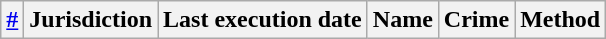<table class="wikitable sortable">
<tr>
<th><a href='#'>#</a></th>
<th>Jurisdiction</th>
<th>Last execution date</th>
<th>Name</th>
<th>Crime</th>
<th>Method<br>













































 







</th>
</tr>
</table>
